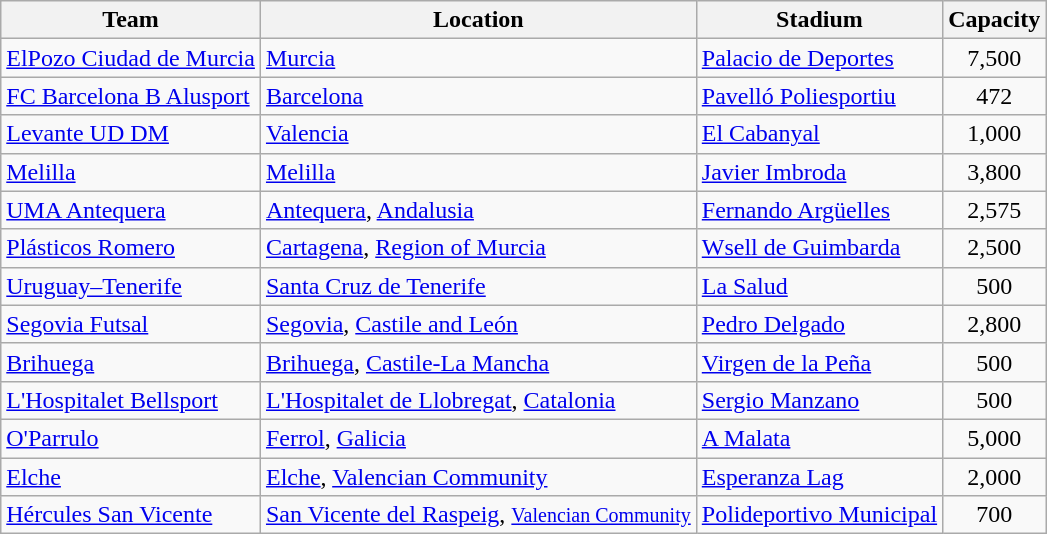<table class="wikitable sortable">
<tr>
<th>Team</th>
<th>Location</th>
<th>Stadium</th>
<th>Capacity</th>
</tr>
<tr>
<td><a href='#'>ElPozo Ciudad de Murcia</a></td>
<td><a href='#'>Murcia</a></td>
<td><a href='#'>Palacio de Deportes</a></td>
<td align=center>7,500</td>
</tr>
<tr>
<td><a href='#'>FC Barcelona B Alusport</a></td>
<td><a href='#'>Barcelona</a></td>
<td><a href='#'>Pavelló Poliesportiu</a></td>
<td align=center>472</td>
</tr>
<tr>
<td><a href='#'>Levante UD DM</a></td>
<td><a href='#'>Valencia</a></td>
<td><a href='#'>El Cabanyal</a></td>
<td align=center>1,000</td>
</tr>
<tr>
<td><a href='#'>Melilla</a></td>
<td><a href='#'>Melilla</a></td>
<td><a href='#'>Javier Imbroda</a></td>
<td align=center>3,800</td>
</tr>
<tr>
<td><a href='#'>UMA Antequera</a></td>
<td><a href='#'>Antequera</a>, <a href='#'>Andalusia</a></td>
<td><a href='#'>Fernando Argüelles</a></td>
<td align=center>2,575</td>
</tr>
<tr>
<td><a href='#'>Plásticos Romero</a></td>
<td><a href='#'>Cartagena</a>, <a href='#'>Region of Murcia</a></td>
<td><a href='#'>Wsell de Guimbarda</a></td>
<td align=center>2,500</td>
</tr>
<tr>
<td><a href='#'>Uruguay–Tenerife</a></td>
<td><a href='#'>Santa Cruz de Tenerife</a></td>
<td><a href='#'>La Salud</a></td>
<td align=center>500</td>
</tr>
<tr>
<td><a href='#'>Segovia Futsal</a></td>
<td><a href='#'>Segovia</a>, <a href='#'>Castile and León</a></td>
<td><a href='#'>Pedro Delgado</a></td>
<td align=center>2,800</td>
</tr>
<tr>
<td><a href='#'>Brihuega</a></td>
<td><a href='#'>Brihuega</a>, <a href='#'>Castile-La Mancha</a></td>
<td><a href='#'>Virgen de la Peña</a></td>
<td align=center>500</td>
</tr>
<tr>
<td><a href='#'>L'Hospitalet Bellsport</a></td>
<td><a href='#'>L'Hospitalet de Llobregat</a>, <a href='#'>Catalonia</a></td>
<td><a href='#'>Sergio Manzano</a></td>
<td align=center>500</td>
</tr>
<tr>
<td><a href='#'>O'Parrulo</a></td>
<td><a href='#'>Ferrol</a>, <a href='#'>Galicia</a></td>
<td><a href='#'>A Malata</a></td>
<td align=center>5,000</td>
</tr>
<tr>
<td><a href='#'>Elche</a></td>
<td><a href='#'>Elche</a>, <a href='#'>Valencian Community</a></td>
<td><a href='#'>Esperanza Lag</a></td>
<td align=center>2,000</td>
</tr>
<tr>
<td><a href='#'>Hércules San Vicente</a></td>
<td><a href='#'>San Vicente del Raspeig</a>, <a href='#'><small>Valencian Community</small></a></td>
<td><a href='#'>Polideportivo Municipal</a></td>
<td align=center>700</td>
</tr>
</table>
